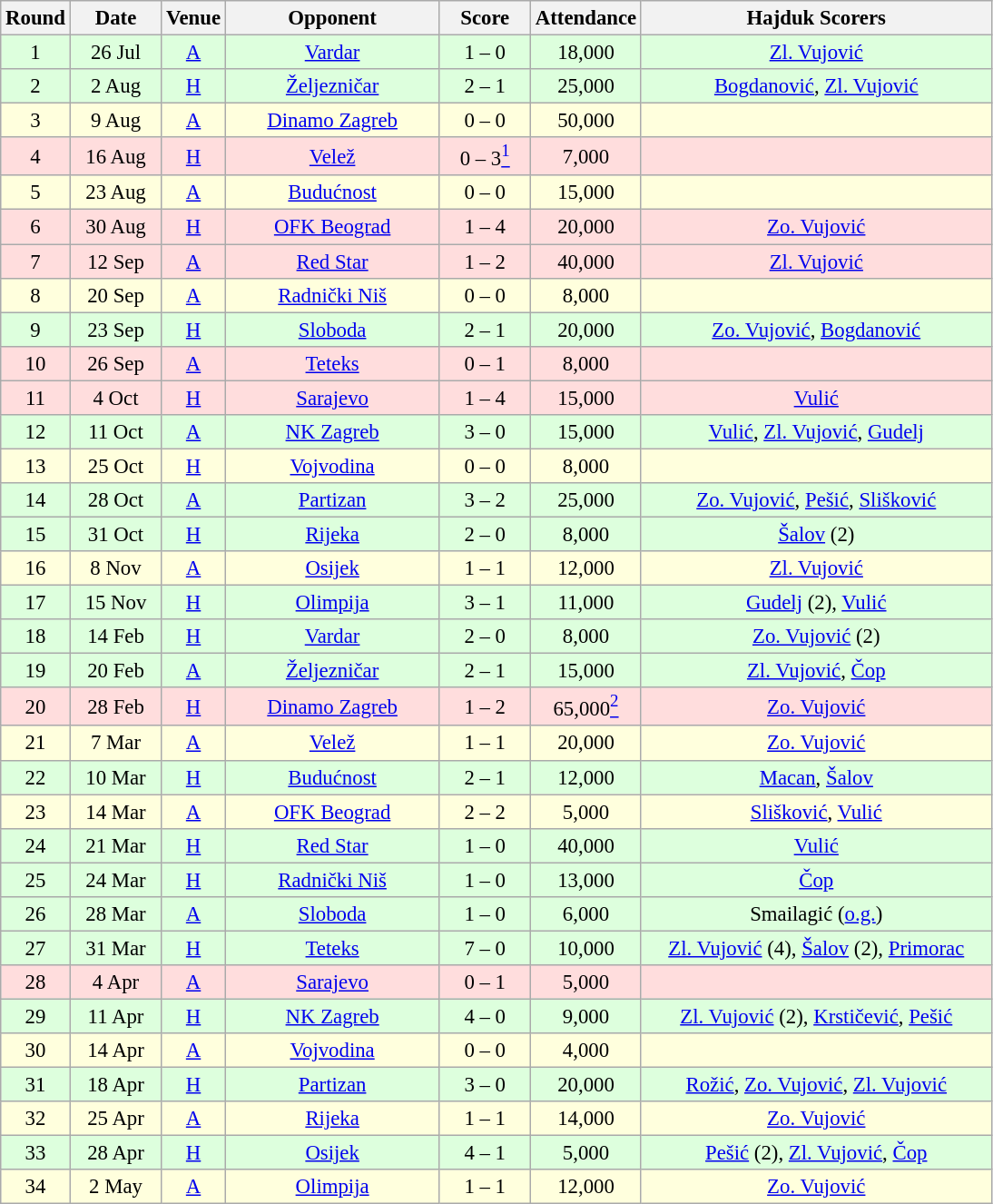<table class="wikitable sortable" style="text-align: center; font-size:95%;">
<tr>
<th width="30">Round</th>
<th width="60">Date</th>
<th width="20">Venue</th>
<th width="150">Opponent</th>
<th width="60">Score</th>
<th width="60">Attendance</th>
<th width="250">Hajduk Scorers</th>
</tr>
<tr bgcolor="#ddffdd">
<td>1</td>
<td>26 Jul</td>
<td><a href='#'>A</a></td>
<td><a href='#'>Vardar</a></td>
<td>1 – 0</td>
<td>18,000</td>
<td><a href='#'>Zl. Vujović</a></td>
</tr>
<tr bgcolor="#ddffdd">
<td>2</td>
<td>2 Aug</td>
<td><a href='#'>H</a></td>
<td><a href='#'>Željezničar</a></td>
<td>2 – 1</td>
<td>25,000</td>
<td><a href='#'>Bogdanović</a>, <a href='#'>Zl. Vujović</a></td>
</tr>
<tr bgcolor="#ffffdd">
<td>3</td>
<td>9 Aug</td>
<td><a href='#'>A</a></td>
<td><a href='#'>Dinamo Zagreb</a></td>
<td>0 – 0</td>
<td>50,000</td>
<td></td>
</tr>
<tr bgcolor="#ffdddd">
<td>4</td>
<td>16 Aug</td>
<td><a href='#'>H</a></td>
<td><a href='#'>Velež</a></td>
<td>0 – 3<a href='#'><sup>1</sup></a></td>
<td>7,000</td>
<td></td>
</tr>
<tr bgcolor="#ffffdd">
<td>5</td>
<td>23 Aug</td>
<td><a href='#'>A</a></td>
<td><a href='#'>Budućnost</a></td>
<td>0 – 0</td>
<td>15,000</td>
<td></td>
</tr>
<tr bgcolor="#ffdddd">
<td>6</td>
<td>30 Aug</td>
<td><a href='#'>H</a></td>
<td><a href='#'>OFK Beograd</a></td>
<td>1 – 4</td>
<td>20,000</td>
<td><a href='#'>Zo. Vujović</a></td>
</tr>
<tr bgcolor="#ffdddd">
<td>7</td>
<td>12 Sep</td>
<td><a href='#'>A</a></td>
<td><a href='#'>Red Star</a></td>
<td>1 – 2</td>
<td>40,000</td>
<td><a href='#'>Zl. Vujović</a></td>
</tr>
<tr bgcolor="#ffffdd">
<td>8</td>
<td>20 Sep</td>
<td><a href='#'>A</a></td>
<td><a href='#'>Radnički Niš</a></td>
<td>0 – 0</td>
<td>8,000</td>
<td></td>
</tr>
<tr bgcolor="#ddffdd">
<td>9</td>
<td>23 Sep</td>
<td><a href='#'>H</a></td>
<td><a href='#'>Sloboda</a></td>
<td>2 – 1</td>
<td>20,000</td>
<td><a href='#'>Zo. Vujović</a>, <a href='#'>Bogdanović</a></td>
</tr>
<tr bgcolor="#ffdddd">
<td>10</td>
<td>26 Sep</td>
<td><a href='#'>A</a></td>
<td><a href='#'>Teteks</a></td>
<td>0 – 1</td>
<td>8,000</td>
<td></td>
</tr>
<tr bgcolor="#ffdddd">
<td>11</td>
<td>4 Oct</td>
<td><a href='#'>H</a></td>
<td><a href='#'>Sarajevo</a></td>
<td>1 – 4</td>
<td>15,000</td>
<td><a href='#'>Vulić</a></td>
</tr>
<tr bgcolor="#ddffdd">
<td>12</td>
<td>11 Oct</td>
<td><a href='#'>A</a></td>
<td><a href='#'>NK Zagreb</a></td>
<td>3 – 0</td>
<td>15,000</td>
<td><a href='#'>Vulić</a>, <a href='#'>Zl. Vujović</a>, <a href='#'>Gudelj</a></td>
</tr>
<tr bgcolor="#ffffdd">
<td>13</td>
<td>25 Oct</td>
<td><a href='#'>H</a></td>
<td><a href='#'>Vojvodina</a></td>
<td>0 – 0</td>
<td>8,000</td>
<td></td>
</tr>
<tr bgcolor="#ddffdd">
<td>14</td>
<td>28 Oct</td>
<td><a href='#'>A</a></td>
<td><a href='#'>Partizan</a></td>
<td>3 – 2</td>
<td>25,000</td>
<td><a href='#'>Zo. Vujović</a>, <a href='#'>Pešić</a>, <a href='#'>Slišković</a></td>
</tr>
<tr bgcolor="#ddffdd">
<td>15</td>
<td>31 Oct</td>
<td><a href='#'>H</a></td>
<td><a href='#'>Rijeka</a></td>
<td>2 – 0</td>
<td>8,000</td>
<td><a href='#'>Šalov</a> (2)</td>
</tr>
<tr bgcolor="#ffffdd">
<td>16</td>
<td>8 Nov</td>
<td><a href='#'>A</a></td>
<td><a href='#'>Osijek</a></td>
<td>1 – 1</td>
<td>12,000</td>
<td><a href='#'>Zl. Vujović</a></td>
</tr>
<tr bgcolor="#ddffdd">
<td>17</td>
<td>15 Nov</td>
<td><a href='#'>H</a></td>
<td><a href='#'>Olimpija</a></td>
<td>3 – 1</td>
<td>11,000</td>
<td><a href='#'>Gudelj</a> (2), <a href='#'>Vulić</a></td>
</tr>
<tr bgcolor="#ddffdd">
<td>18</td>
<td>14 Feb</td>
<td><a href='#'>H</a></td>
<td><a href='#'>Vardar</a></td>
<td>2 – 0</td>
<td>8,000</td>
<td><a href='#'>Zo. Vujović</a> (2)</td>
</tr>
<tr bgcolor="#ddffdd">
<td>19</td>
<td>20 Feb</td>
<td><a href='#'>A</a></td>
<td><a href='#'>Željezničar</a></td>
<td>2 – 1</td>
<td>15,000</td>
<td><a href='#'>Zl. Vujović</a>, <a href='#'>Čop</a></td>
</tr>
<tr bgcolor="#ffdddd">
<td>20</td>
<td>28 Feb</td>
<td><a href='#'>H</a></td>
<td><a href='#'>Dinamo Zagreb</a></td>
<td>1 – 2</td>
<td>65,000<a href='#'><sup>2</sup></a></td>
<td><a href='#'>Zo. Vujović</a></td>
</tr>
<tr bgcolor="#ffffdd">
<td>21</td>
<td>7 Mar</td>
<td><a href='#'>A</a></td>
<td><a href='#'>Velež</a></td>
<td>1 – 1</td>
<td>20,000</td>
<td><a href='#'>Zo. Vujović</a></td>
</tr>
<tr bgcolor="#ddffdd">
<td>22</td>
<td>10 Mar</td>
<td><a href='#'>H</a></td>
<td><a href='#'>Budućnost</a></td>
<td>2 – 1</td>
<td>12,000</td>
<td><a href='#'>Macan</a>, <a href='#'>Šalov</a></td>
</tr>
<tr bgcolor="#ffffdd">
<td>23</td>
<td>14 Mar</td>
<td><a href='#'>A</a></td>
<td><a href='#'>OFK Beograd</a></td>
<td>2 – 2</td>
<td>5,000</td>
<td><a href='#'>Slišković</a>, <a href='#'>Vulić</a></td>
</tr>
<tr bgcolor="#ddffdd">
<td>24</td>
<td>21 Mar</td>
<td><a href='#'>H</a></td>
<td><a href='#'>Red Star</a></td>
<td>1 – 0</td>
<td>40,000</td>
<td><a href='#'>Vulić</a></td>
</tr>
<tr bgcolor="#ddffdd">
<td>25</td>
<td>24 Mar</td>
<td><a href='#'>H</a></td>
<td><a href='#'>Radnički Niš</a></td>
<td>1 – 0</td>
<td>13,000</td>
<td><a href='#'>Čop</a></td>
</tr>
<tr bgcolor="#ddffdd">
<td>26</td>
<td>28 Mar</td>
<td><a href='#'>A</a></td>
<td><a href='#'>Sloboda</a></td>
<td>1 – 0</td>
<td>6,000</td>
<td>Smailagić (<a href='#'>o.g.</a>)</td>
</tr>
<tr bgcolor="#ddffdd">
<td>27</td>
<td>31 Mar</td>
<td><a href='#'>H</a></td>
<td><a href='#'>Teteks</a></td>
<td>7 – 0</td>
<td>10,000</td>
<td><a href='#'>Zl. Vujović</a> (4), <a href='#'>Šalov</a> (2), <a href='#'>Primorac</a></td>
</tr>
<tr bgcolor="#ffdddd">
<td>28</td>
<td>4 Apr</td>
<td><a href='#'>A</a></td>
<td><a href='#'>Sarajevo</a></td>
<td>0 – 1</td>
<td>5,000</td>
<td></td>
</tr>
<tr bgcolor="#ddffdd">
<td>29</td>
<td>11 Apr</td>
<td><a href='#'>H</a></td>
<td><a href='#'>NK Zagreb</a></td>
<td>4 – 0</td>
<td>9,000</td>
<td><a href='#'>Zl. Vujović</a> (2), <a href='#'>Krstičević</a>, <a href='#'>Pešić</a></td>
</tr>
<tr bgcolor="#ffffdd">
<td>30</td>
<td>14 Apr</td>
<td><a href='#'>A</a></td>
<td><a href='#'>Vojvodina</a></td>
<td>0 – 0</td>
<td>4,000</td>
<td></td>
</tr>
<tr bgcolor="#ddffdd">
<td>31</td>
<td>18 Apr</td>
<td><a href='#'>H</a></td>
<td><a href='#'>Partizan</a></td>
<td>3 – 0</td>
<td>20,000</td>
<td><a href='#'>Rožić</a>, <a href='#'>Zo. Vujović</a>, <a href='#'>Zl. Vujović</a></td>
</tr>
<tr bgcolor="#ffffdd">
<td>32</td>
<td>25 Apr</td>
<td><a href='#'>A</a></td>
<td><a href='#'>Rijeka</a></td>
<td>1 – 1</td>
<td>14,000</td>
<td><a href='#'>Zo. Vujović</a></td>
</tr>
<tr bgcolor="#ddffdd">
<td>33</td>
<td>28 Apr</td>
<td><a href='#'>H</a></td>
<td><a href='#'>Osijek</a></td>
<td>4 – 1</td>
<td>5,000</td>
<td><a href='#'>Pešić</a> (2), <a href='#'>Zl. Vujović</a>, <a href='#'>Čop</a></td>
</tr>
<tr bgcolor="#ffffdd">
<td>34</td>
<td>2 May</td>
<td><a href='#'>A</a></td>
<td><a href='#'>Olimpija</a></td>
<td>1 – 1</td>
<td>12,000</td>
<td><a href='#'>Zo. Vujović</a></td>
</tr>
</table>
